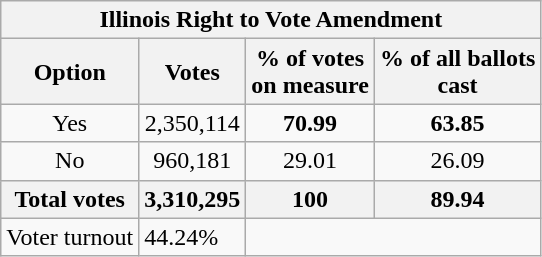<table class="wikitable">
<tr>
<th colspan=4 text align=center>Illinois Right to Vote Amendment</th>
</tr>
<tr>
<th>Option</th>
<th>Votes</th>
<th>% of votes<br>on measure</th>
<th>% of all ballots<br>cast</th>
</tr>
<tr>
<td text align=center>Yes</td>
<td text align=center>2,350,114</td>
<td text align=center><strong>70.99</strong></td>
<td text align=center><strong>63.85</strong></td>
</tr>
<tr>
<td text align=center>No</td>
<td text align=center>960,181</td>
<td text align=center>29.01</td>
<td text align=center>26.09</td>
</tr>
<tr>
<th text align=center>Total votes</th>
<th text align=center><strong>3,310,295</strong></th>
<th text align=center><strong>100</strong></th>
<th text align=center><strong>89.94</strong></th>
</tr>
<tr>
<td>Voter turnout</td>
<td>44.24%</td>
</tr>
</table>
